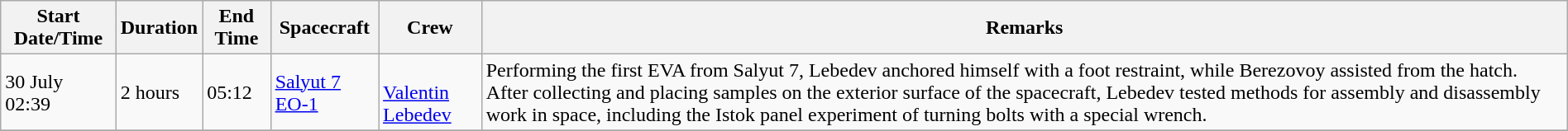<table class="wikitable" width="100%">
<tr>
<th>Start Date/Time</th>
<th>Duration</th>
<th>End Time</th>
<th>Spacecraft</th>
<th>Crew</th>
<th>Remarks</th>
</tr>
<tr>
<td>30 July<br>02:39</td>
<td>2 hours<br></td>
<td>05:12</td>
<td><a href='#'>Salyut 7</a> <a href='#'>EO-1</a></td>
<td><br><a href='#'>Valentin Lebedev</a></td>
<td>Performing the first EVA from Salyut 7, Lebedev anchored himself with a foot restraint, while Berezovoy assisted from the hatch. After collecting and placing samples on the exterior surface of the spacecraft, Lebedev tested methods for assembly and disassembly work in space, including the Istok panel experiment of turning bolts with a special wrench.</td>
</tr>
<tr>
</tr>
</table>
